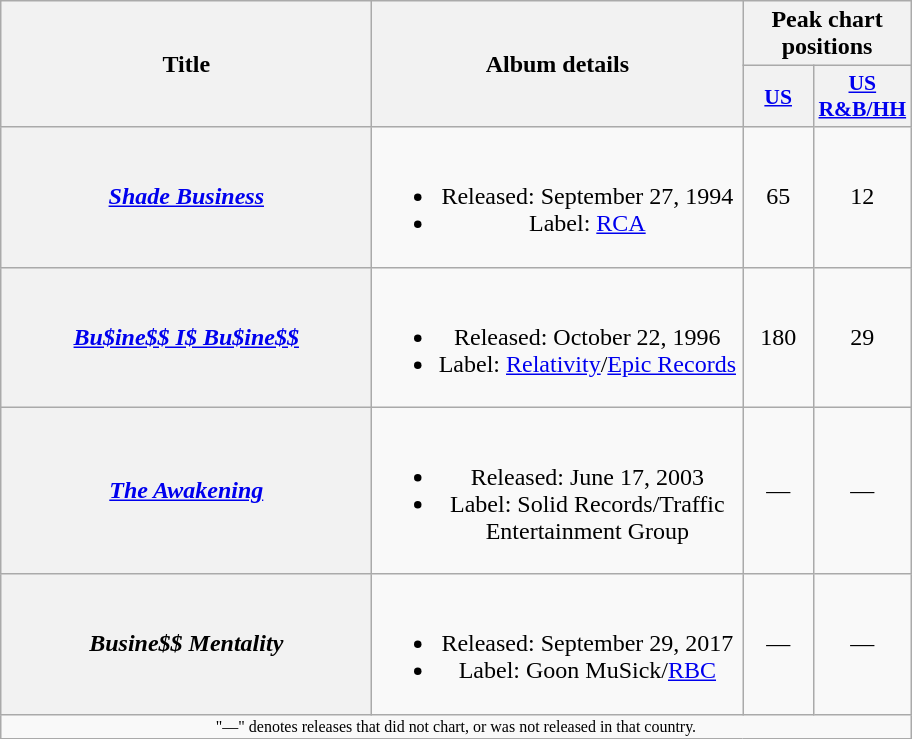<table class="wikitable plainrowheaders" style="text-align:center;">
<tr>
<th rowspan="2" scope="col" style="width:15em;">Title</th>
<th rowspan="2" scope="col" style="width:15em;">Album details</th>
<th colspan="2" scope="col">Peak chart positions</th>
</tr>
<tr>
<th scope="col" style="width:2.8em;font-size:90%;"><a href='#'>US</a></th>
<th scope="col" style="width:2.8em;font-size:90%;"><a href='#'>US R&B/HH</a></th>
</tr>
<tr>
<th scope="row"><em><a href='#'>Shade Business</a></em></th>
<td><br><ul><li>Released: September 27, 1994</li><li>Label: <a href='#'>RCA</a></li></ul></td>
<td>65</td>
<td>12</td>
</tr>
<tr>
<th scope="row"><em><a href='#'>Bu$ine$$ I$ Bu$ine$$</a></em></th>
<td><br><ul><li>Released: October 22, 1996</li><li>Label: <a href='#'>Relativity</a>/<a href='#'>Epic Records</a></li></ul></td>
<td>180</td>
<td>29</td>
</tr>
<tr>
<th scope="row"><em><a href='#'>The Awakening</a></em></th>
<td><br><ul><li>Released: June 17, 2003</li><li>Label: Solid Records/Traffic Entertainment Group</li></ul></td>
<td>—</td>
<td>—</td>
</tr>
<tr>
<th scope="row"><em>Busine$$ Mentality</em></th>
<td><br><ul><li>Released: September 29, 2017</li><li>Label: Goon MuSick/<a href='#'>RBC</a></li></ul></td>
<td>—</td>
<td>—</td>
</tr>
<tr>
<td colspan="4" style="text-align:center; font-size:8pt;">"—" denotes releases that did not chart, or was not released in that country.</td>
</tr>
</table>
